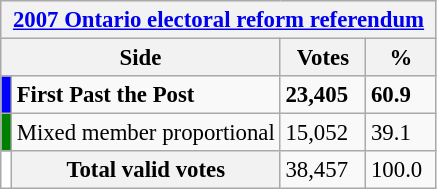<table class="wikitable" style="font-size: 95%; clear:both">
<tr style="background-color:#E9E9E9">
<th colspan=4><a href='#'>2007 Ontario electoral reform referendum</a></th>
</tr>
<tr style="background-color:#E9E9E9">
<th colspan=2 style="width: 130px">Side</th>
<th style="width: 50px">Votes</th>
<th style="width: 40px">%</th>
</tr>
<tr>
<td bgcolor="blue"></td>
<td><strong>First Past the Post</strong></td>
<td><strong>23,405</strong></td>
<td><strong>60.9</strong></td>
</tr>
<tr>
<td bgcolor="green"></td>
<td>Mixed member proportional</td>
<td>15,052</td>
<td>39.1</td>
</tr>
<tr>
<td bgcolor="white"></td>
<th>Total valid votes</th>
<td>38,457</td>
<td>100.0</td>
</tr>
</table>
